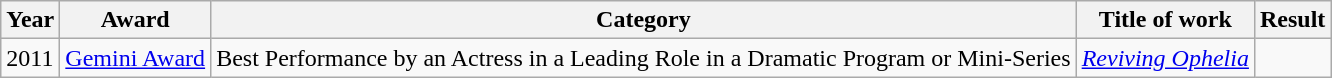<table class="wikitable sortable">
<tr>
<th>Year</th>
<th>Award</th>
<th>Category</th>
<th>Title of work</th>
<th>Result</th>
</tr>
<tr>
<td>2011</td>
<td><a href='#'>Gemini Award</a></td>
<td>Best Performance by an Actress in a Leading Role in a Dramatic Program or Mini-Series</td>
<td><a href='#'><em>Reviving Ophelia</em></a></td>
<td></td>
</tr>
</table>
